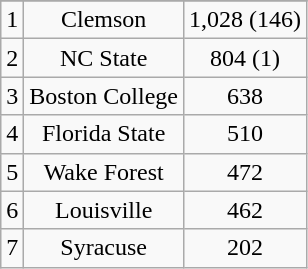<table class="wikitable" style="display: inline-table;">
<tr align="center">
</tr>
<tr align="center">
<td>1</td>
<td>Clemson</td>
<td>1,028 (146)</td>
</tr>
<tr align="center">
<td>2</td>
<td>NC State</td>
<td>804 (1)</td>
</tr>
<tr align="center">
<td>3</td>
<td>Boston College</td>
<td>638</td>
</tr>
<tr align="center">
<td>4</td>
<td>Florida State</td>
<td>510</td>
</tr>
<tr align="center">
<td>5</td>
<td>Wake Forest</td>
<td>472</td>
</tr>
<tr align="center">
<td>6</td>
<td>Louisville</td>
<td>462</td>
</tr>
<tr align="center">
<td>7</td>
<td>Syracuse</td>
<td>202</td>
</tr>
</table>
